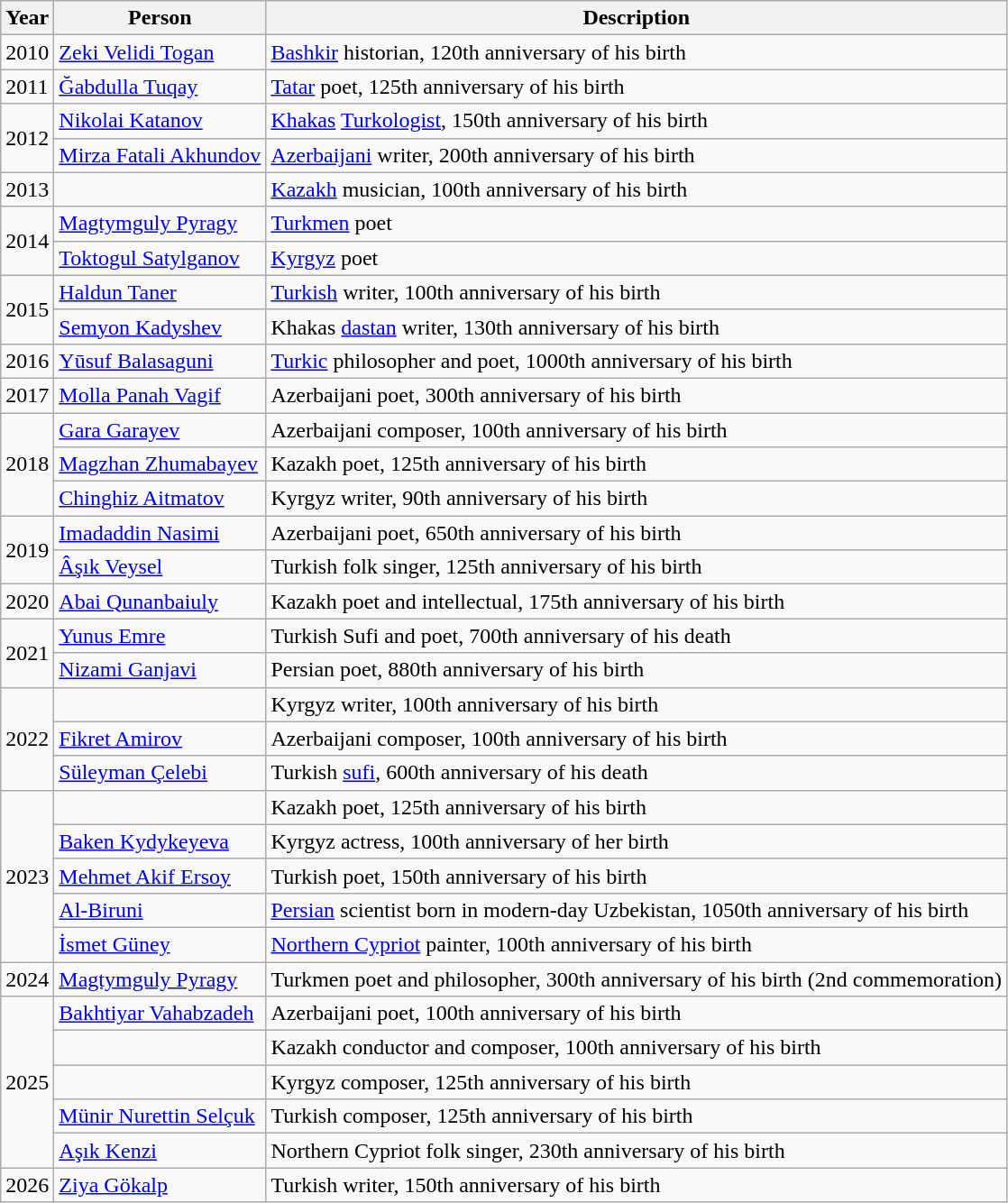<table class="wikitable sortable">
<tr>
<th>Year</th>
<th>Person</th>
<th>Description</th>
</tr>
<tr>
<td>2010</td>
<td><a href='#'>Zeki Velidi Togan</a></td>
<td><a href='#'>Bashkir</a> historian, 120th anniversary of his birth</td>
</tr>
<tr>
<td>2011</td>
<td><a href='#'>Ğabdulla Tuqay</a></td>
<td><a href='#'>Tatar</a> poet, 125th anniversary of his birth</td>
</tr>
<tr>
<td rowspan="2">2012</td>
<td><a href='#'>Nikolai Katanov</a></td>
<td><a href='#'>Khakas</a> <a href='#'>Turkologist</a>, 150th anniversary of his birth</td>
</tr>
<tr>
<td><a href='#'>Mirza Fatali Akhundov</a></td>
<td><a href='#'>Azerbaijani</a> writer, 200th anniversary of his birth</td>
</tr>
<tr>
<td>2013</td>
<td></td>
<td><a href='#'>Kazakh</a> musician, 100th anniversary of his birth</td>
</tr>
<tr>
<td rowspan="2">2014</td>
<td><a href='#'>Magtymguly Pyragy</a></td>
<td><a href='#'>Turkmen</a> poet</td>
</tr>
<tr>
<td><a href='#'>Toktogul Satylganov</a></td>
<td><a href='#'>Kyrgyz</a> poet</td>
</tr>
<tr>
<td rowspan="2">2015</td>
<td><a href='#'>Haldun Taner</a></td>
<td><a href='#'>Turkish</a> writer, 100th anniversary of his birth</td>
</tr>
<tr>
<td><a href='#'>Semyon Kadyshev</a></td>
<td>Khakas <a href='#'>dastan</a> writer, 130th anniversary of his birth</td>
</tr>
<tr>
<td>2016</td>
<td><a href='#'>Yūsuf Balasaguni</a></td>
<td><a href='#'>Turkic</a> philosopher and poet, 1000th anniversary of his birth</td>
</tr>
<tr>
<td>2017</td>
<td><a href='#'>Molla Panah Vagif</a></td>
<td>Azerbaijani poet, 300th anniversary of his birth</td>
</tr>
<tr>
<td rowspan="3">2018</td>
<td><a href='#'>Gara Garayev</a></td>
<td>Azerbaijani composer, 100th anniversary of his birth</td>
</tr>
<tr>
<td><a href='#'>Magzhan Zhumabayev</a></td>
<td>Kazakh poet, 125th anniversary of his birth</td>
</tr>
<tr>
<td><a href='#'>Chinghiz Aitmatov</a></td>
<td>Kyrgyz writer, 90th anniversary of his birth</td>
</tr>
<tr>
<td rowspan="2">2019</td>
<td><a href='#'>Imadaddin Nasimi</a></td>
<td>Azerbaijani poet, 650th anniversary of his birth</td>
</tr>
<tr>
<td><a href='#'>Âşık Veysel</a></td>
<td>Turkish folk singer, 125th anniversary of his birth</td>
</tr>
<tr>
<td>2020</td>
<td><a href='#'>Abai Qunanbaiuly</a></td>
<td>Kazakh poet and intellectual, 175th anniversary of his birth</td>
</tr>
<tr>
<td rowspan="2">2021</td>
<td><a href='#'>Yunus Emre</a></td>
<td>Turkish Sufi and poet, 700th anniversary of his death</td>
</tr>
<tr>
<td><a href='#'>Nizami Ganjavi</a></td>
<td>Persian poet, 880th anniversary of his birth</td>
</tr>
<tr>
<td rowspan="3">2022</td>
<td></td>
<td>Kyrgyz writer, 100th anniversary of his birth</td>
</tr>
<tr>
<td><a href='#'>Fikret Amirov</a></td>
<td>Azerbaijani composer, 100th anniversary of his birth</td>
</tr>
<tr>
<td><a href='#'>Süleyman Çelebi</a></td>
<td>Turkish <a href='#'>sufi</a>, 600th anniversary of his death</td>
</tr>
<tr>
<td rowspan="5">2023</td>
<td></td>
<td>Kazakh poet, 125th anniversary of his birth</td>
</tr>
<tr>
<td><a href='#'>Baken Kydykeyeva</a></td>
<td>Kyrgyz actress, 100th anniversary of her birth</td>
</tr>
<tr>
<td><a href='#'>Mehmet Akif Ersoy</a></td>
<td>Turkish poet, 150th anniversary of his birth</td>
</tr>
<tr>
<td><a href='#'>Al-Biruni</a></td>
<td><a href='#'>Persian</a> scientist born in modern-day Uzbekistan, 1050th anniversary of his birth</td>
</tr>
<tr>
<td><a href='#'>İsmet Güney</a></td>
<td><a href='#'>Northern Cypriot</a> painter, 100th anniversary of his birth</td>
</tr>
<tr>
<td>2024</td>
<td><a href='#'>Magtymguly Pyragy</a></td>
<td>Turkmen poet and philosopher, 300th anniversary of his birth (2nd commemoration)</td>
</tr>
<tr>
<td rowspan="5">2025</td>
<td><a href='#'>Bakhtiyar Vahabzadeh</a></td>
<td>Azerbaijani poet, 100th anniversary of his birth</td>
</tr>
<tr>
<td></td>
<td>Kazakh conductor and composer, 100th anniversary of his birth</td>
</tr>
<tr>
<td></td>
<td>Kyrgyz composer, 125th anniversary of his birth</td>
</tr>
<tr>
<td><a href='#'>Münir Nurettin Selçuk</a></td>
<td>Turkish composer, 125th anniversary of his birth</td>
</tr>
<tr>
<td><a href='#'>Aşık Kenzi</a></td>
<td>Northern Cypriot folk singer, 230th anniversary of his birth</td>
</tr>
<tr>
<td>2026</td>
<td><a href='#'>Ziya Gökalp</a></td>
<td>Turkish writer, 150th anniversary of his birth</td>
</tr>
</table>
